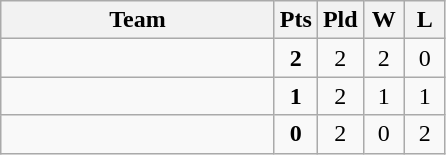<table class=wikitable style="text-align:center">
<tr>
<th width=175>Team</th>
<th width=20>Pts</th>
<th width=20>Pld</th>
<th width=20>W</th>
<th width=20>L</th>
</tr>
<tr>
<td style="text-align:left"></td>
<td><strong>2</strong></td>
<td>2</td>
<td>2</td>
<td>0</td>
</tr>
<tr>
<td style="text-align:left"></td>
<td><strong>1</strong></td>
<td>2</td>
<td>1</td>
<td>1</td>
</tr>
<tr>
<td style="text-align:left"></td>
<td><strong>0</strong></td>
<td>2</td>
<td>0</td>
<td>2</td>
</tr>
</table>
